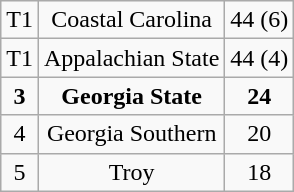<table class="wikitable" style="display: inline-table;">
<tr align="center">
<td>T1</td>
<td>Coastal Carolina</td>
<td>44 (6)</td>
</tr>
<tr align="center">
<td>T1</td>
<td>Appalachian State</td>
<td>44 (4)</td>
</tr>
<tr align="center">
<td><strong>3</strong></td>
<td><strong>Georgia State</strong></td>
<td><strong>24</strong></td>
</tr>
<tr align="center">
<td>4</td>
<td>Georgia Southern</td>
<td>20</td>
</tr>
<tr align="center">
<td>5</td>
<td>Troy</td>
<td>18</td>
</tr>
</table>
